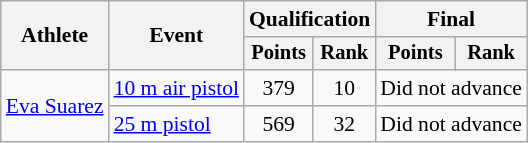<table class="wikitable" style="font-size:90%">
<tr>
<th rowspan="2">Athlete</th>
<th rowspan="2">Event</th>
<th colspan=2>Qualification</th>
<th colspan=2>Final</th>
</tr>
<tr style="font-size:95%">
<th>Points</th>
<th>Rank</th>
<th>Points</th>
<th>Rank</th>
</tr>
<tr align=center>
<td align=left rowspan=2><a href='#'>Eva Suarez</a></td>
<td align=left><a href='#'>10 m air pistol</a></td>
<td>379</td>
<td>10</td>
<td colspan=2>Did not advance</td>
</tr>
<tr align=center>
<td align=left><a href='#'>25 m pistol</a></td>
<td>569</td>
<td>32</td>
<td colspan=2>Did not advance</td>
</tr>
</table>
